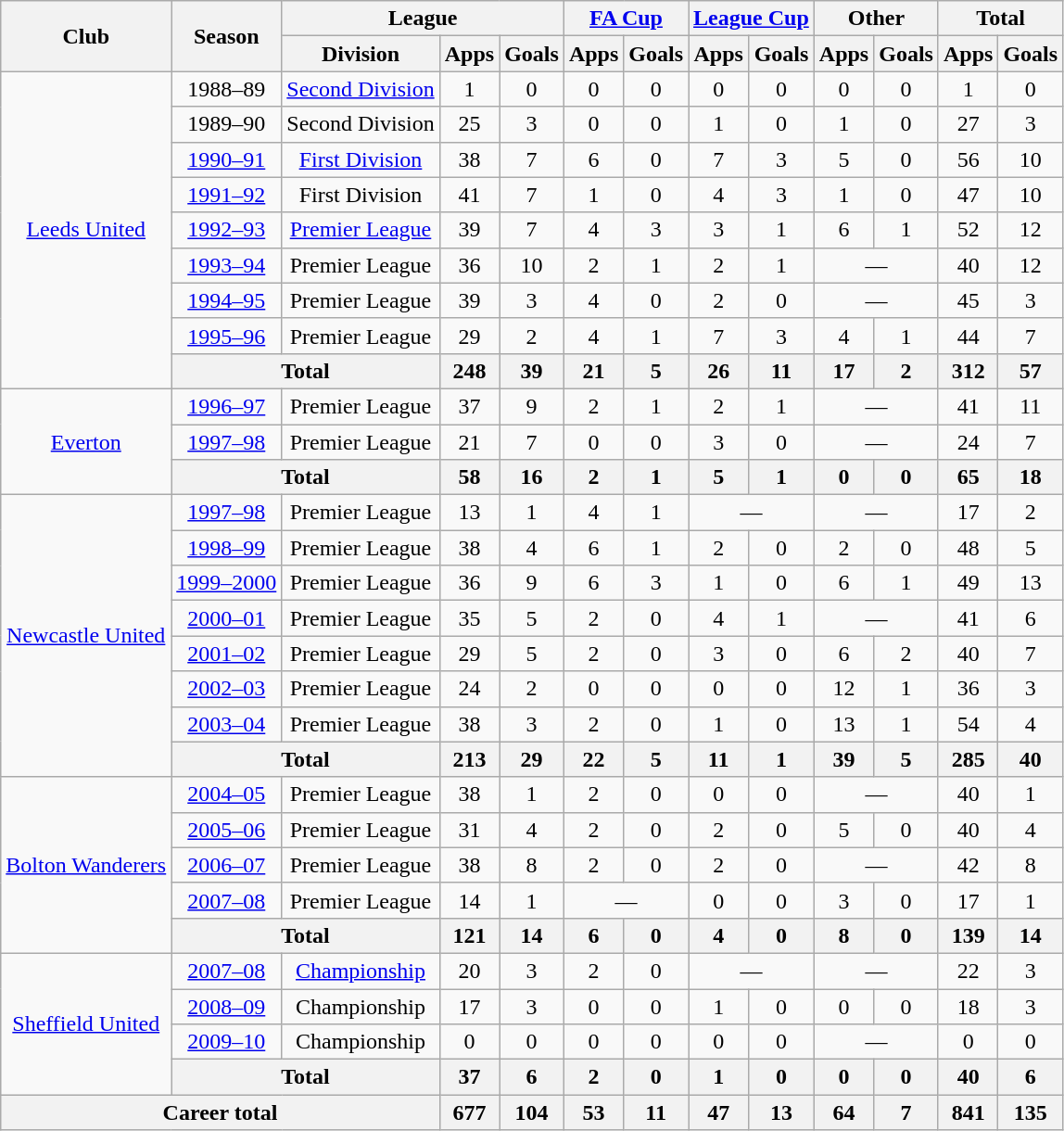<table class="wikitable" style="text-align:center">
<tr>
<th rowspan="2">Club</th>
<th rowspan="2">Season</th>
<th colspan="3">League</th>
<th colspan="2"><a href='#'>FA Cup</a></th>
<th colspan="2"><a href='#'>League Cup</a></th>
<th colspan="2">Other</th>
<th colspan="2">Total</th>
</tr>
<tr>
<th>Division</th>
<th>Apps</th>
<th>Goals</th>
<th>Apps</th>
<th>Goals</th>
<th>Apps</th>
<th>Goals</th>
<th>Apps</th>
<th>Goals</th>
<th>Apps</th>
<th>Goals</th>
</tr>
<tr>
<td rowspan=9><a href='#'>Leeds United</a></td>
<td>1988–89</td>
<td><a href='#'>Second Division</a></td>
<td>1</td>
<td>0</td>
<td>0</td>
<td>0</td>
<td>0</td>
<td>0</td>
<td>0</td>
<td>0</td>
<td>1</td>
<td>0</td>
</tr>
<tr>
<td>1989–90</td>
<td>Second Division</td>
<td>25</td>
<td>3</td>
<td>0</td>
<td>0</td>
<td>1</td>
<td>0</td>
<td>1</td>
<td>0</td>
<td>27</td>
<td>3</td>
</tr>
<tr>
<td><a href='#'>1990–91</a></td>
<td><a href='#'>First Division</a></td>
<td>38</td>
<td>7</td>
<td>6</td>
<td>0</td>
<td>7</td>
<td>3</td>
<td>5</td>
<td>0</td>
<td>56</td>
<td>10</td>
</tr>
<tr>
<td><a href='#'>1991–92</a></td>
<td>First Division</td>
<td>41</td>
<td>7</td>
<td>1</td>
<td>0</td>
<td>4</td>
<td>3</td>
<td>1</td>
<td>0</td>
<td>47</td>
<td>10</td>
</tr>
<tr>
<td><a href='#'>1992–93</a></td>
<td><a href='#'>Premier League</a></td>
<td>39</td>
<td>7</td>
<td>4</td>
<td>3</td>
<td>3</td>
<td>1</td>
<td>6</td>
<td>1</td>
<td>52</td>
<td>12</td>
</tr>
<tr>
<td><a href='#'>1993–94</a></td>
<td>Premier League</td>
<td>36</td>
<td>10</td>
<td>2</td>
<td>1</td>
<td>2</td>
<td>1</td>
<td colspan="2">—</td>
<td>40</td>
<td>12</td>
</tr>
<tr>
<td><a href='#'>1994–95</a></td>
<td>Premier League</td>
<td>39</td>
<td>3</td>
<td>4</td>
<td>0</td>
<td>2</td>
<td>0</td>
<td colspan="2">—</td>
<td>45</td>
<td>3</td>
</tr>
<tr>
<td><a href='#'>1995–96</a></td>
<td>Premier League</td>
<td>29</td>
<td>2</td>
<td>4</td>
<td>1</td>
<td>7</td>
<td>3</td>
<td>4</td>
<td>1</td>
<td>44</td>
<td>7</td>
</tr>
<tr>
<th colspan="2">Total</th>
<th>248</th>
<th>39</th>
<th>21</th>
<th>5</th>
<th>26</th>
<th>11</th>
<th>17</th>
<th>2</th>
<th>312</th>
<th>57</th>
</tr>
<tr>
<td rowspan="3"><a href='#'>Everton</a></td>
<td><a href='#'>1996–97</a></td>
<td>Premier League</td>
<td>37</td>
<td>9</td>
<td>2</td>
<td>1</td>
<td>2</td>
<td>1</td>
<td colspan="2">—</td>
<td>41</td>
<td>11</td>
</tr>
<tr>
<td><a href='#'>1997–98</a></td>
<td>Premier League</td>
<td>21</td>
<td>7</td>
<td>0</td>
<td>0</td>
<td>3</td>
<td>0</td>
<td colspan="2">—</td>
<td>24</td>
<td>7</td>
</tr>
<tr>
<th colspan="2">Total</th>
<th>58</th>
<th>16</th>
<th>2</th>
<th>1</th>
<th>5</th>
<th>1</th>
<th>0</th>
<th>0</th>
<th>65</th>
<th>18</th>
</tr>
<tr>
<td rowspan=8><a href='#'>Newcastle United</a></td>
<td><a href='#'>1997–98</a></td>
<td>Premier League</td>
<td>13</td>
<td>1</td>
<td>4</td>
<td>1</td>
<td colspan="2">—</td>
<td colspan="2">—</td>
<td>17</td>
<td>2</td>
</tr>
<tr>
<td><a href='#'>1998–99</a></td>
<td>Premier League</td>
<td>38</td>
<td>4</td>
<td>6</td>
<td>1</td>
<td>2</td>
<td>0</td>
<td>2</td>
<td>0</td>
<td>48</td>
<td>5</td>
</tr>
<tr>
<td><a href='#'>1999–2000</a></td>
<td>Premier League</td>
<td>36</td>
<td>9</td>
<td>6</td>
<td>3</td>
<td>1</td>
<td>0</td>
<td>6</td>
<td>1</td>
<td>49</td>
<td>13</td>
</tr>
<tr>
<td><a href='#'>2000–01</a></td>
<td>Premier League</td>
<td>35</td>
<td>5</td>
<td>2</td>
<td>0</td>
<td>4</td>
<td>1</td>
<td colspan="2">—</td>
<td>41</td>
<td>6</td>
</tr>
<tr>
<td><a href='#'>2001–02</a></td>
<td>Premier League</td>
<td>29</td>
<td>5</td>
<td>2</td>
<td>0</td>
<td>3</td>
<td>0</td>
<td>6</td>
<td>2</td>
<td>40</td>
<td>7</td>
</tr>
<tr>
<td><a href='#'>2002–03</a></td>
<td>Premier League</td>
<td>24</td>
<td>2</td>
<td>0</td>
<td>0</td>
<td>0</td>
<td>0</td>
<td>12</td>
<td>1</td>
<td>36</td>
<td>3</td>
</tr>
<tr>
<td><a href='#'>2003–04</a></td>
<td>Premier League</td>
<td>38</td>
<td>3</td>
<td>2</td>
<td>0</td>
<td>1</td>
<td>0</td>
<td>13</td>
<td>1</td>
<td>54</td>
<td>4</td>
</tr>
<tr>
<th colspan="2">Total</th>
<th>213</th>
<th>29</th>
<th>22</th>
<th>5</th>
<th>11</th>
<th>1</th>
<th>39</th>
<th>5</th>
<th>285</th>
<th>40</th>
</tr>
<tr>
<td rowspan="5"><a href='#'>Bolton Wanderers</a></td>
<td><a href='#'>2004–05</a></td>
<td>Premier League</td>
<td>38</td>
<td>1</td>
<td>2</td>
<td>0</td>
<td>0</td>
<td>0</td>
<td colspan="2">—</td>
<td>40</td>
<td>1</td>
</tr>
<tr>
<td><a href='#'>2005–06</a></td>
<td>Premier League</td>
<td>31</td>
<td>4</td>
<td>2</td>
<td>0</td>
<td>2</td>
<td>0</td>
<td>5</td>
<td>0</td>
<td>40</td>
<td>4</td>
</tr>
<tr>
<td><a href='#'>2006–07</a></td>
<td>Premier League</td>
<td>38</td>
<td>8</td>
<td>2</td>
<td>0</td>
<td>2</td>
<td>0</td>
<td colspan="2">—</td>
<td>42</td>
<td>8</td>
</tr>
<tr>
<td><a href='#'>2007–08</a></td>
<td>Premier League</td>
<td>14</td>
<td>1</td>
<td colspan="2">—</td>
<td>0</td>
<td>0</td>
<td>3</td>
<td>0</td>
<td>17</td>
<td>1</td>
</tr>
<tr>
<th colspan="2">Total</th>
<th>121</th>
<th>14</th>
<th>6</th>
<th>0</th>
<th>4</th>
<th>0</th>
<th>8</th>
<th>0</th>
<th>139</th>
<th>14</th>
</tr>
<tr>
<td rowspan="4"><a href='#'>Sheffield United</a></td>
<td><a href='#'>2007–08</a></td>
<td><a href='#'>Championship</a></td>
<td>20</td>
<td>3</td>
<td>2</td>
<td>0</td>
<td colspan="2">—</td>
<td colspan="2">—</td>
<td>22</td>
<td>3</td>
</tr>
<tr>
<td><a href='#'>2008–09</a></td>
<td>Championship</td>
<td>17</td>
<td>3</td>
<td>0</td>
<td>0</td>
<td>1</td>
<td>0</td>
<td>0</td>
<td>0</td>
<td>18</td>
<td>3</td>
</tr>
<tr>
<td><a href='#'>2009–10</a></td>
<td>Championship</td>
<td>0</td>
<td>0</td>
<td>0</td>
<td>0</td>
<td>0</td>
<td>0</td>
<td colspan="2">—</td>
<td>0</td>
<td>0</td>
</tr>
<tr>
<th colspan="2">Total</th>
<th>37</th>
<th>6</th>
<th>2</th>
<th>0</th>
<th>1</th>
<th>0</th>
<th>0</th>
<th>0</th>
<th>40</th>
<th>6</th>
</tr>
<tr>
<th colspan="3">Career total</th>
<th>677</th>
<th>104</th>
<th>53</th>
<th>11</th>
<th>47</th>
<th>13</th>
<th>64</th>
<th>7</th>
<th>841</th>
<th>135</th>
</tr>
</table>
